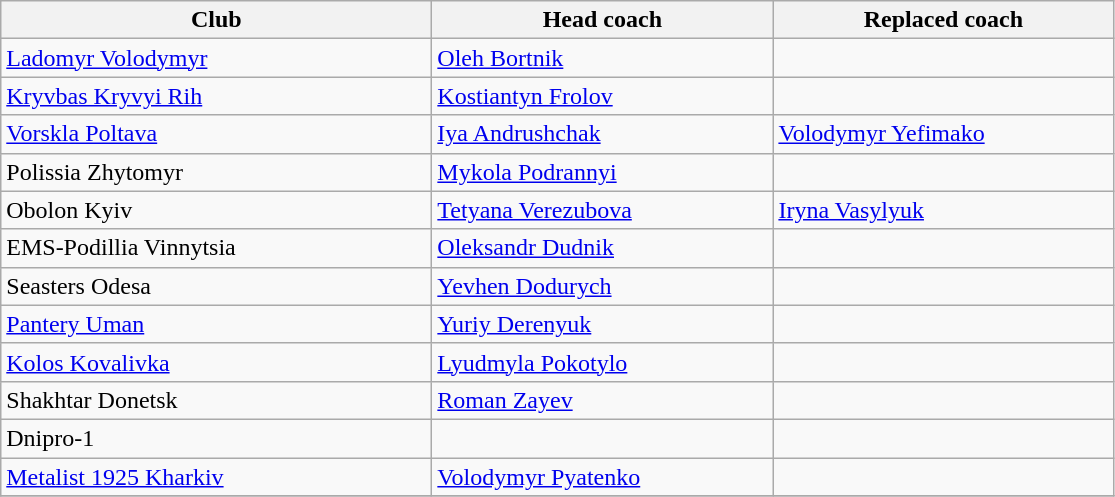<table class="wikitable sortable">
<tr>
<th width="280">Club</th>
<th width="220">Head coach</th>
<th width="220">Replaced coach</th>
</tr>
<tr>
<td><a href='#'>Ladomyr Volodymyr</a></td>
<td> <a href='#'>Oleh Bortnik</a></td>
<td></td>
</tr>
<tr>
<td><a href='#'>Kryvbas Kryvyi Rih</a></td>
<td> <a href='#'>Kostiantyn Frolov</a></td>
<td></td>
</tr>
<tr>
<td><a href='#'>Vorskla Poltava</a></td>
<td> <a href='#'>Iya Andrushchak</a></td>
<td> <a href='#'>Volodymyr Yefimako</a></td>
</tr>
<tr>
<td>Polissia Zhytomyr</td>
<td> <a href='#'>Mykola Podrannyi</a></td>
<td></td>
</tr>
<tr>
<td>Obolon Kyiv</td>
<td> <a href='#'>Tetyana Verezubova</a></td>
<td> <a href='#'>Iryna Vasylyuk</a></td>
</tr>
<tr>
<td>EMS-Podillia Vinnytsia</td>
<td> <a href='#'>Oleksandr Dudnik</a></td>
<td></td>
</tr>
<tr>
<td>Seasters Odesa</td>
<td> <a href='#'>Yevhen Dodurych</a></td>
<td></td>
</tr>
<tr>
<td><a href='#'>Pantery Uman</a></td>
<td> <a href='#'>Yuriy Derenyuk</a></td>
<td></td>
</tr>
<tr>
<td><a href='#'>Kolos Kovalivka</a></td>
<td> <a href='#'>Lyudmyla Pokotylo</a></td>
<td></td>
</tr>
<tr>
<td>Shakhtar Donetsk</td>
<td> <a href='#'>Roman Zayev</a></td>
<td></td>
</tr>
<tr>
<td>Dnipro-1</td>
<td></td>
<td></td>
</tr>
<tr>
<td><a href='#'>Metalist 1925 Kharkiv</a></td>
<td> <a href='#'>Volodymyr Pyatenko</a></td>
<td></td>
</tr>
<tr>
</tr>
</table>
